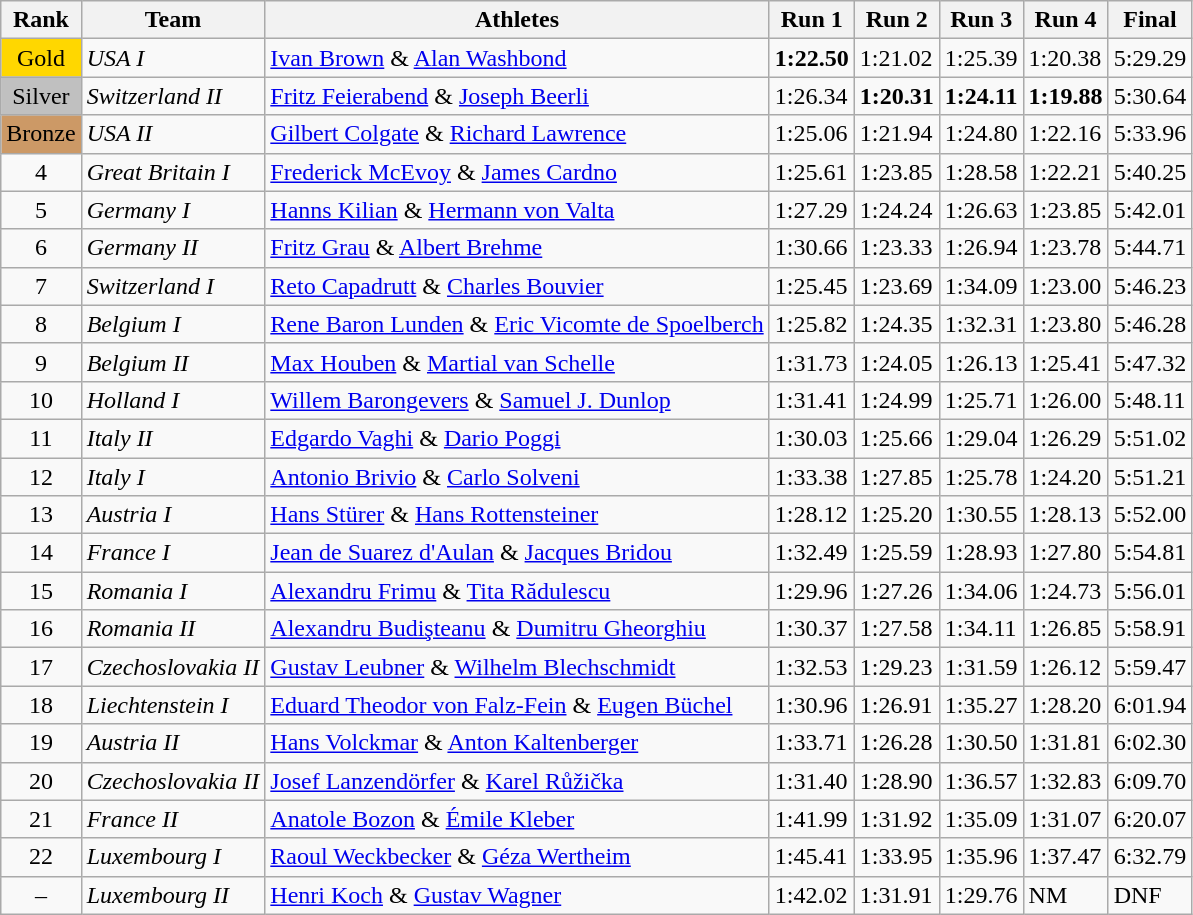<table class="wikitable">
<tr>
<th>Rank</th>
<th>Team</th>
<th>Athletes</th>
<th>Run 1</th>
<th>Run 2</th>
<th>Run 3</th>
<th>Run 4</th>
<th>Final</th>
</tr>
<tr>
<td bgcolor='gold' align='center'>Gold</td>
<td> <em>USA I</em></td>
<td><a href='#'>Ivan Brown</a> & <a href='#'>Alan Washbond</a></td>
<td><strong>1:22.50</strong></td>
<td>1:21.02</td>
<td>1:25.39</td>
<td>1:20.38</td>
<td>5:29.29</td>
</tr>
<tr>
<td bgcolor='silver' align='center'>Silver</td>
<td> <em>Switzerland II</em></td>
<td><a href='#'>Fritz Feierabend</a> & <a href='#'>Joseph Beerli</a></td>
<td>1:26.34</td>
<td><strong>1:20.31</strong></td>
<td><strong>1:24.11</strong></td>
<td><strong>1:19.88</strong></td>
<td>5:30.64</td>
</tr>
<tr>
<td bgcolor='#CC9966' align='center'>Bronze</td>
<td> <em>USA II</em></td>
<td><a href='#'>Gilbert Colgate</a> & <a href='#'>Richard Lawrence</a></td>
<td>1:25.06</td>
<td>1:21.94</td>
<td>1:24.80</td>
<td>1:22.16</td>
<td>5:33.96</td>
</tr>
<tr>
<td align='center'>4</td>
<td> <em>Great Britain I</em></td>
<td><a href='#'>Frederick McEvoy</a> & <a href='#'>James Cardno</a></td>
<td>1:25.61</td>
<td>1:23.85</td>
<td>1:28.58</td>
<td>1:22.21</td>
<td>5:40.25</td>
</tr>
<tr>
<td align='center'>5</td>
<td> <em>Germany I</em></td>
<td><a href='#'>Hanns Kilian</a> & <a href='#'>Hermann von Valta</a></td>
<td>1:27.29</td>
<td>1:24.24</td>
<td>1:26.63</td>
<td>1:23.85</td>
<td>5:42.01</td>
</tr>
<tr>
<td align='center'>6</td>
<td> <em>Germany II</em></td>
<td><a href='#'>Fritz Grau</a> & <a href='#'>Albert Brehme</a></td>
<td>1:30.66</td>
<td>1:23.33</td>
<td>1:26.94</td>
<td>1:23.78</td>
<td>5:44.71</td>
</tr>
<tr>
<td align='center'>7</td>
<td> <em>Switzerland I</em></td>
<td><a href='#'>Reto Capadrutt</a> & <a href='#'>Charles Bouvier</a></td>
<td>1:25.45</td>
<td>1:23.69</td>
<td>1:34.09</td>
<td>1:23.00</td>
<td>5:46.23</td>
</tr>
<tr>
<td align='center'>8</td>
<td> <em>Belgium I</em></td>
<td><a href='#'>Rene Baron Lunden</a> & <a href='#'>Eric Vicomte de Spoelberch</a></td>
<td>1:25.82</td>
<td>1:24.35</td>
<td>1:32.31</td>
<td>1:23.80</td>
<td>5:46.28</td>
</tr>
<tr>
<td align='center'>9</td>
<td> <em>Belgium II</em></td>
<td><a href='#'>Max Houben</a> & <a href='#'>Martial van Schelle</a></td>
<td>1:31.73</td>
<td>1:24.05</td>
<td>1:26.13</td>
<td>1:25.41</td>
<td>5:47.32</td>
</tr>
<tr>
<td align='center'>10</td>
<td> <em>Holland I</em></td>
<td><a href='#'>Willem Barongevers</a> & <a href='#'>Samuel J. Dunlop</a></td>
<td>1:31.41</td>
<td>1:24.99</td>
<td>1:25.71</td>
<td>1:26.00</td>
<td>5:48.11</td>
</tr>
<tr>
<td align='center'>11</td>
<td> <em>Italy II</em></td>
<td><a href='#'>Edgardo Vaghi</a> & <a href='#'>Dario Poggi</a></td>
<td>1:30.03</td>
<td>1:25.66</td>
<td>1:29.04</td>
<td>1:26.29</td>
<td>5:51.02</td>
</tr>
<tr>
<td align='center'>12</td>
<td> <em>Italy I</em></td>
<td><a href='#'>Antonio Brivio</a> & <a href='#'>Carlo Solveni</a></td>
<td>1:33.38</td>
<td>1:27.85</td>
<td>1:25.78</td>
<td>1:24.20</td>
<td>5:51.21</td>
</tr>
<tr>
<td align='center'>13</td>
<td> <em>Austria I</em></td>
<td><a href='#'>Hans Stürer</a> & <a href='#'>Hans Rottensteiner</a></td>
<td>1:28.12</td>
<td>1:25.20</td>
<td>1:30.55</td>
<td>1:28.13</td>
<td>5:52.00</td>
</tr>
<tr>
<td align='center'>14</td>
<td> <em>France I</em></td>
<td><a href='#'>Jean de Suarez d'Aulan</a> & <a href='#'>Jacques Bridou</a></td>
<td>1:32.49</td>
<td>1:25.59</td>
<td>1:28.93</td>
<td>1:27.80</td>
<td>5:54.81</td>
</tr>
<tr>
<td align='center'>15</td>
<td> <em>Romania I</em></td>
<td><a href='#'>Alexandru Frimu</a> & <a href='#'>Tita Rădulescu</a></td>
<td>1:29.96</td>
<td>1:27.26</td>
<td>1:34.06</td>
<td>1:24.73</td>
<td>5:56.01</td>
</tr>
<tr>
<td align='center'>16</td>
<td> <em>Romania II</em></td>
<td><a href='#'>Alexandru Budişteanu</a> & <a href='#'>Dumitru Gheorghiu</a></td>
<td>1:30.37</td>
<td>1:27.58</td>
<td>1:34.11</td>
<td>1:26.85</td>
<td>5:58.91</td>
</tr>
<tr>
<td align='center'>17</td>
<td> <em>Czechoslovakia II</em></td>
<td><a href='#'>Gustav Leubner</a> & <a href='#'>Wilhelm Blechschmidt</a></td>
<td>1:32.53</td>
<td>1:29.23</td>
<td>1:31.59</td>
<td>1:26.12</td>
<td>5:59.47</td>
</tr>
<tr>
<td align='center'>18</td>
<td> <em>Liechtenstein I</em></td>
<td><a href='#'>Eduard Theodor von Falz-Fein</a> & <a href='#'>Eugen Büchel</a></td>
<td>1:30.96</td>
<td>1:26.91</td>
<td>1:35.27</td>
<td>1:28.20</td>
<td>6:01.94</td>
</tr>
<tr>
<td align='center'>19</td>
<td> <em>Austria II</em></td>
<td><a href='#'>Hans Volckmar</a> & <a href='#'>Anton Kaltenberger</a></td>
<td>1:33.71</td>
<td>1:26.28</td>
<td>1:30.50</td>
<td>1:31.81</td>
<td>6:02.30</td>
</tr>
<tr>
<td align='center'>20</td>
<td> <em>Czechoslovakia II</em></td>
<td><a href='#'>Josef Lanzendörfer</a> & <a href='#'>Karel Růžička</a></td>
<td>1:31.40</td>
<td>1:28.90</td>
<td>1:36.57</td>
<td>1:32.83</td>
<td>6:09.70</td>
</tr>
<tr>
<td align='center'>21</td>
<td> <em>France II</em></td>
<td><a href='#'>Anatole Bozon</a> & <a href='#'>Émile Kleber</a></td>
<td>1:41.99</td>
<td>1:31.92</td>
<td>1:35.09</td>
<td>1:31.07</td>
<td>6:20.07</td>
</tr>
<tr>
<td align='center'>22</td>
<td> <em>Luxembourg I</em></td>
<td><a href='#'>Raoul Weckbecker</a> & <a href='#'>Géza Wertheim</a></td>
<td>1:45.41</td>
<td>1:33.95</td>
<td>1:35.96</td>
<td>1:37.47</td>
<td>6:32.79</td>
</tr>
<tr>
<td align='center'>–</td>
<td> <em>Luxembourg II</em></td>
<td><a href='#'>Henri Koch</a> & <a href='#'>Gustav Wagner</a></td>
<td>1:42.02</td>
<td>1:31.91</td>
<td>1:29.76</td>
<td>NM</td>
<td>DNF</td>
</tr>
</table>
